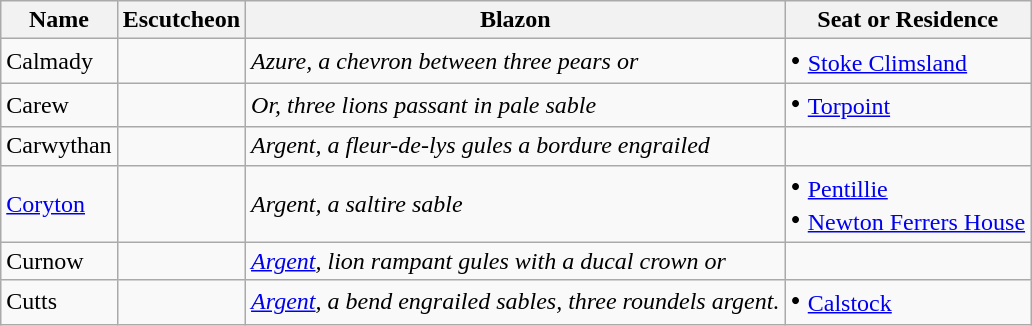<table class="wikitable">
<tr>
<th>Name</th>
<th>Escutcheon</th>
<th>Blazon</th>
<th>Seat or Residence</th>
</tr>
<tr>
<td>Calmady</td>
<td></td>
<td><em>Azure, a chevron between three pears or</em></td>
<td><big> • </big> <a href='#'>Stoke Climsland</a></td>
</tr>
<tr>
<td>Carew</td>
<td></td>
<td><em>Or, three lions passant in pale sable</em></td>
<td><big> • </big> <a href='#'>Torpoint</a></td>
</tr>
<tr>
<td>Carwythan</td>
<td></td>
<td><em>Argent, a fleur-de-lys gules a bordure engrailed</em></td>
<td></td>
</tr>
<tr>
<td><a href='#'>Coryton</a></td>
<td></td>
<td><em>Argent, a saltire sable</em></td>
<td><big> • </big> <a href='#'>Pentillie</a><br><big> • </big><a href='#'>Newton Ferrers House</a></td>
</tr>
<tr>
<td>Curnow</td>
<td></td>
<td><em><a href='#'>Argent</a>, lion rampant gules with a ducal crown or</em></td>
<td></td>
</tr>
<tr>
<td>Cutts</td>
<td></td>
<td><em><a href='#'>Argent</a>, a bend engrailed sables, three roundels argent.</em></td>
<td><big> • </big> <a href='#'>Calstock</a></td>
</tr>
</table>
